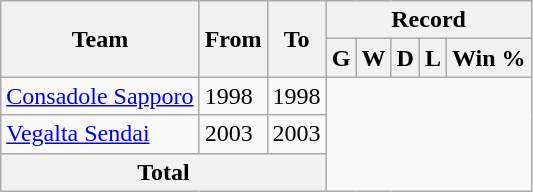<table class="wikitable" style="text-align: center">
<tr>
<th rowspan="2">Team</th>
<th rowspan="2">From</th>
<th rowspan="2">To</th>
<th colspan="5">Record</th>
</tr>
<tr>
<th>G</th>
<th>W</th>
<th>D</th>
<th>L</th>
<th>Win %</th>
</tr>
<tr>
<td align="left"><a href='#'>Consadole Sapporo</a></td>
<td align="left">1998</td>
<td align="left">1998<br></td>
</tr>
<tr>
<td align="left"><a href='#'>Vegalta Sendai</a></td>
<td align="left">2003</td>
<td align="left">2003<br></td>
</tr>
<tr>
<th colspan="3">Total<br></th>
</tr>
</table>
